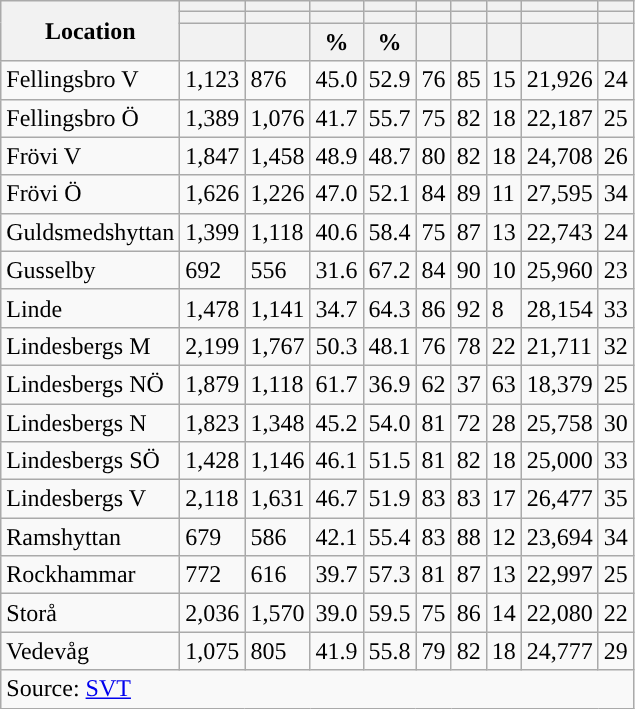<table role="presentation" class="wikitable sortable mw-collapsible">
<tr>
<th rowspan="3">Location</th>
<th></th>
<th></th>
<th></th>
<th></th>
<th></th>
<th></th>
<th></th>
<th></th>
<th></th>
</tr>
<tr>
<th></th>
<th></th>
<th style="background:"></th>
<th style="background:"></th>
<th></th>
<th></th>
<th></th>
<th></th>
<th></th>
</tr>
<tr>
<th data-sort-type="number"></th>
<th data-sort-type="number"></th>
<th data-sort-type="number">%</th>
<th data-sort-type="number">%</th>
<th data-sort-type="number"></th>
<th data-sort-type="number"></th>
<th data-sort-type="number"></th>
<th data-sort-type="number"></th>
<th data-sort-type="number"></th>
</tr>
<tr>
<td align="left">Fellingsbro V</td>
<td>1,123</td>
<td>876</td>
<td>45.0</td>
<td>52.9</td>
<td>76</td>
<td>85</td>
<td>15</td>
<td>21,926</td>
<td>24</td>
</tr>
<tr>
<td align="left">Fellingsbro Ö</td>
<td>1,389</td>
<td>1,076</td>
<td>41.7</td>
<td>55.7</td>
<td>75</td>
<td>82</td>
<td>18</td>
<td>22,187</td>
<td>25</td>
</tr>
<tr>
<td align="left">Frövi V</td>
<td>1,847</td>
<td>1,458</td>
<td>48.9</td>
<td>48.7</td>
<td>80</td>
<td>82</td>
<td>18</td>
<td>24,708</td>
<td>26</td>
</tr>
<tr>
<td align="left">Frövi Ö</td>
<td>1,626</td>
<td>1,226</td>
<td>47.0</td>
<td>52.1</td>
<td>84</td>
<td>89</td>
<td>11</td>
<td>27,595</td>
<td>34</td>
</tr>
<tr>
<td align="left">Guldsmedshyttan</td>
<td>1,399</td>
<td>1,118</td>
<td>40.6</td>
<td>58.4</td>
<td>75</td>
<td>87</td>
<td>13</td>
<td>22,743</td>
<td>24</td>
</tr>
<tr>
<td align="left">Gusselby</td>
<td>692</td>
<td>556</td>
<td>31.6</td>
<td>67.2</td>
<td>84</td>
<td>90</td>
<td>10</td>
<td>25,960</td>
<td>23</td>
</tr>
<tr>
<td align="left">Linde</td>
<td>1,478</td>
<td>1,141</td>
<td>34.7</td>
<td>64.3</td>
<td>86</td>
<td>92</td>
<td>8</td>
<td>28,154</td>
<td>33</td>
</tr>
<tr>
<td align="left">Lindesbergs M</td>
<td>2,199</td>
<td>1,767</td>
<td>50.3</td>
<td>48.1</td>
<td>76</td>
<td>78</td>
<td>22</td>
<td>21,711</td>
<td>32</td>
</tr>
<tr>
<td align="left">Lindesbergs NÖ</td>
<td>1,879</td>
<td>1,118</td>
<td>61.7</td>
<td>36.9</td>
<td>62</td>
<td>37</td>
<td>63</td>
<td>18,379</td>
<td>25</td>
</tr>
<tr>
<td align="left">Lindesbergs N</td>
<td>1,823</td>
<td>1,348</td>
<td>45.2</td>
<td>54.0</td>
<td>81</td>
<td>72</td>
<td>28</td>
<td>25,758</td>
<td>30</td>
</tr>
<tr>
<td align="left">Lindesbergs SÖ</td>
<td>1,428</td>
<td>1,146</td>
<td>46.1</td>
<td>51.5</td>
<td>81</td>
<td>82</td>
<td>18</td>
<td>25,000</td>
<td>33</td>
</tr>
<tr>
<td align="left">Lindesbergs V</td>
<td>2,118</td>
<td>1,631</td>
<td>46.7</td>
<td>51.9</td>
<td>83</td>
<td>83</td>
<td>17</td>
<td>26,477</td>
<td>35</td>
</tr>
<tr>
<td align="left">Ramshyttan</td>
<td>679</td>
<td>586</td>
<td>42.1</td>
<td>55.4</td>
<td>83</td>
<td>88</td>
<td>12</td>
<td>23,694</td>
<td>34</td>
</tr>
<tr>
<td align="left">Rockhammar</td>
<td>772</td>
<td>616</td>
<td>39.7</td>
<td>57.3</td>
<td>81</td>
<td>87</td>
<td>13</td>
<td>22,997</td>
<td>25</td>
</tr>
<tr>
<td align="left">Storå</td>
<td>2,036</td>
<td>1,570</td>
<td>39.0</td>
<td>59.5</td>
<td>75</td>
<td>86</td>
<td>14</td>
<td>22,080</td>
<td>22</td>
</tr>
<tr>
<td align="left">Vedevåg</td>
<td>1,075</td>
<td>805</td>
<td>41.9</td>
<td>55.8</td>
<td>79</td>
<td>82</td>
<td>18</td>
<td>24,777</td>
<td>29</td>
</tr>
<tr>
<td colspan="10" align="left">Source: <a href='#'>SVT</a></td>
</tr>
</table>
